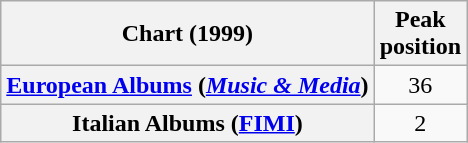<table class="wikitable sortable plainrowheaders" style="text-align:center">
<tr>
<th scope="col">Chart (1999)</th>
<th scope="col">Peak<br>position</th>
</tr>
<tr>
<th scope="row"><a href='#'>European Albums</a> (<em><a href='#'>Music & Media</a></em>)</th>
<td>36</td>
</tr>
<tr>
<th scope="row">Italian Albums (<a href='#'>FIMI</a>)</th>
<td>2</td>
</tr>
</table>
